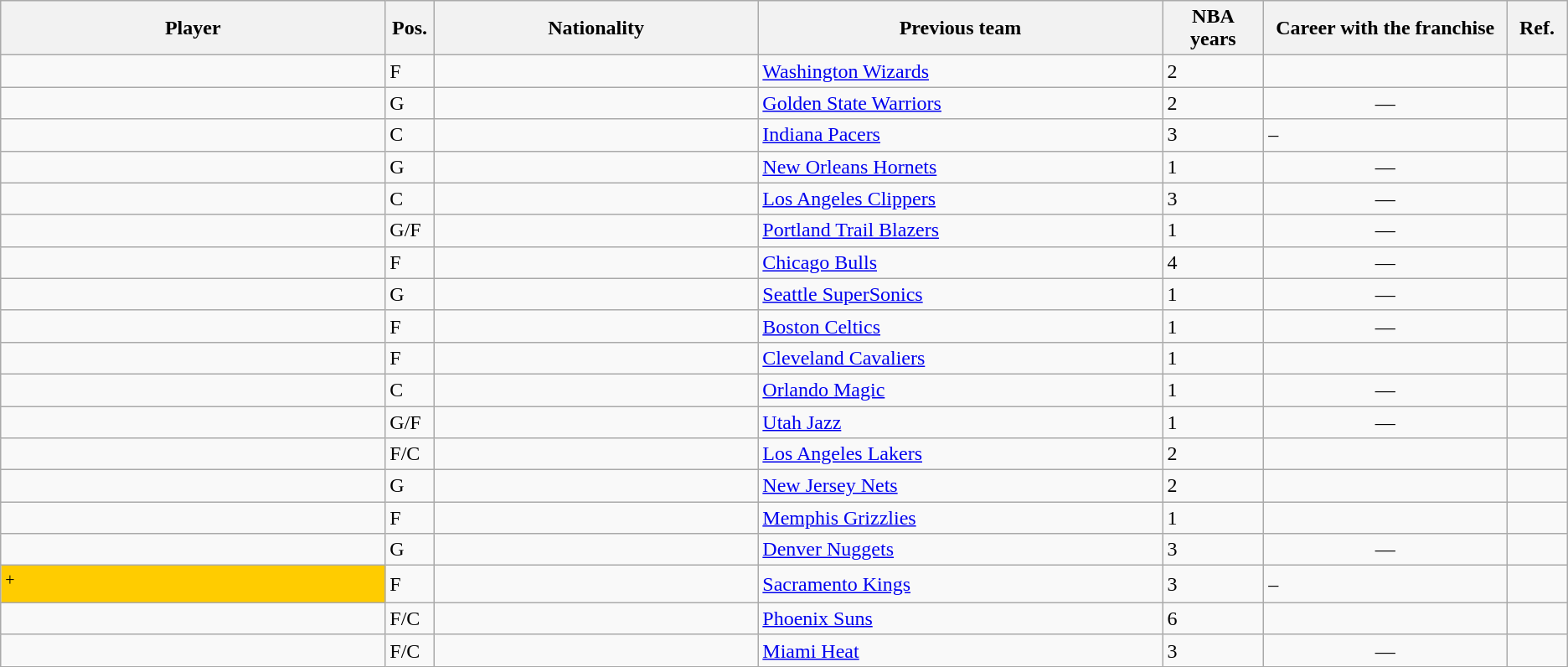<table class="wikitable sortable">
<tr>
<th width="19%">Player</th>
<th width="1%">Pos.</th>
<th width="16%">Nationality</th>
<th width="20%">Previous team</th>
<th width="5%">NBA years</th>
<th width="12%">Career with the franchise</th>
<th width="3%" class=unsortable>Ref.</th>
</tr>
<tr>
<td></td>
<td>F</td>
<td></td>
<td><a href='#'>Washington Wizards</a></td>
<td>2</td>
<td></td>
<td align="center"></td>
</tr>
<tr>
<td></td>
<td>G</td>
<td></td>
<td><a href='#'>Golden State Warriors</a></td>
<td>2</td>
<td align="center">—</td>
<td align="center"></td>
</tr>
<tr>
<td></td>
<td>C</td>
<td></td>
<td><a href='#'>Indiana Pacers</a></td>
<td>3</td>
<td>–</td>
<td align="center"></td>
</tr>
<tr>
<td></td>
<td>G</td>
<td></td>
<td><a href='#'>New Orleans Hornets</a></td>
<td>1</td>
<td align="center">—</td>
<td align="center"></td>
</tr>
<tr>
<td></td>
<td>C</td>
<td></td>
<td><a href='#'>Los Angeles Clippers</a></td>
<td>3</td>
<td align="center">—</td>
<td align="center"></td>
</tr>
<tr>
<td></td>
<td>G/F</td>
<td></td>
<td><a href='#'>Portland Trail Blazers</a></td>
<td>1</td>
<td align="center">—</td>
<td align="center"></td>
</tr>
<tr>
<td></td>
<td>F</td>
<td></td>
<td><a href='#'>Chicago Bulls</a></td>
<td>4</td>
<td align="center">—</td>
<td align="center"></td>
</tr>
<tr>
<td></td>
<td>G</td>
<td></td>
<td><a href='#'>Seattle SuperSonics</a></td>
<td>1</td>
<td align="center">—</td>
<td align="center"></td>
</tr>
<tr>
<td></td>
<td>F</td>
<td></td>
<td><a href='#'>Boston Celtics</a></td>
<td>1</td>
<td align="center">—</td>
<td align="center"></td>
</tr>
<tr>
<td></td>
<td>F</td>
<td></td>
<td><a href='#'>Cleveland Cavaliers</a></td>
<td>1</td>
<td></td>
<td align="center"></td>
</tr>
<tr>
<td></td>
<td>C</td>
<td></td>
<td><a href='#'>Orlando Magic</a></td>
<td>1</td>
<td align="center">—</td>
<td align="center"></td>
</tr>
<tr>
<td></td>
<td>G/F</td>
<td></td>
<td><a href='#'>Utah Jazz</a></td>
<td>1</td>
<td align="center">—</td>
<td align="center"></td>
</tr>
<tr>
<td></td>
<td>F/C</td>
<td></td>
<td><a href='#'>Los Angeles Lakers</a></td>
<td>2</td>
<td></td>
<td align="center"></td>
</tr>
<tr>
<td></td>
<td>G</td>
<td></td>
<td><a href='#'>New Jersey Nets</a></td>
<td>2</td>
<td></td>
<td align="center"></td>
</tr>
<tr>
<td></td>
<td>F</td>
<td></td>
<td><a href='#'>Memphis Grizzlies</a></td>
<td>1</td>
<td></td>
<td align="center"></td>
</tr>
<tr>
<td></td>
<td>G</td>
<td></td>
<td><a href='#'>Denver Nuggets</a></td>
<td>3</td>
<td align="center">—</td>
<td align="center"></td>
</tr>
<tr>
<td bgcolor="#FFCC00"><sup>+</sup></td>
<td>F</td>
<td></td>
<td><a href='#'>Sacramento Kings</a></td>
<td>3</td>
<td>–</td>
<td align="center"></td>
</tr>
<tr>
<td></td>
<td>F/C</td>
<td></td>
<td><a href='#'>Phoenix Suns</a></td>
<td>6</td>
<td></td>
<td align="center"></td>
</tr>
<tr>
<td></td>
<td>F/C</td>
<td></td>
<td><a href='#'>Miami Heat</a></td>
<td>3</td>
<td align="center">—</td>
<td align="center"></td>
</tr>
</table>
